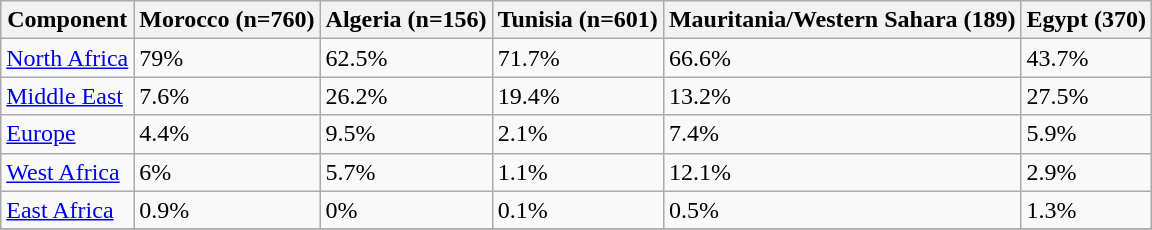<table class="wikitable sortable">
<tr>
<th>Component</th>
<th>Morocco (n=760)</th>
<th>Algeria (n=156)</th>
<th>Tunisia (n=601)</th>
<th>Mauritania/Western Sahara (189)</th>
<th>Egypt (370)</th>
</tr>
<tr>
<td><a href='#'>North Africa</a></td>
<td>79%</td>
<td>62.5%</td>
<td>71.7%</td>
<td>66.6%</td>
<td>43.7%</td>
</tr>
<tr>
<td><a href='#'>Middle East</a></td>
<td>7.6%</td>
<td>26.2%</td>
<td>19.4%</td>
<td>13.2%</td>
<td>27.5%</td>
</tr>
<tr>
<td><a href='#'>Europe</a></td>
<td>4.4%</td>
<td>9.5%</td>
<td>2.1%</td>
<td>7.4%</td>
<td>5.9%</td>
</tr>
<tr>
<td><a href='#'>West Africa</a></td>
<td>6%</td>
<td>5.7%</td>
<td>1.1%</td>
<td>12.1%</td>
<td>2.9%</td>
</tr>
<tr>
<td><a href='#'>East Africa</a></td>
<td>0.9%</td>
<td>0%</td>
<td>0.1%</td>
<td>0.5%</td>
<td>1.3%</td>
</tr>
<tr>
</tr>
</table>
